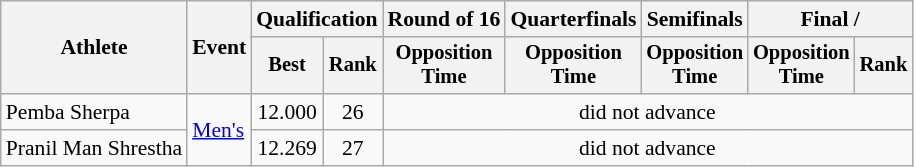<table class=wikitable style="font-size:90%; text-align:center;">
<tr>
<th rowspan="2">Athlete</th>
<th rowspan="2">Event</th>
<th colspan=2>Qualification</th>
<th>Round of 16</th>
<th>Quarterfinals</th>
<th>Semifinals</th>
<th colspan=2>Final / </th>
</tr>
<tr style="font-size:95%">
<th>Best</th>
<th>Rank</th>
<th>Opposition<br>Time</th>
<th>Opposition<br>Time</th>
<th>Opposition<br>Time</th>
<th>Opposition<br>Time</th>
<th>Rank</th>
</tr>
<tr>
<td align=left>Pemba Sherpa</td>
<td align=left rowspan=2><a href='#'>Men's</a></td>
<td>12.000</td>
<td>26</td>
<td colspan=5>did not advance</td>
</tr>
<tr>
<td align=left>Pranil Man Shrestha</td>
<td>12.269</td>
<td>27</td>
<td colspan=5>did not advance</td>
</tr>
</table>
